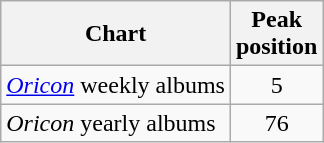<table class="wikitable">
<tr>
<th>Chart<br></th>
<th>Peak<br>position</th>
</tr>
<tr>
<td><em><a href='#'>Oricon</a></em> weekly albums</td>
<td align="center">5</td>
</tr>
<tr>
<td><em>Oricon</em> yearly albums</td>
<td align="center">76</td>
</tr>
</table>
